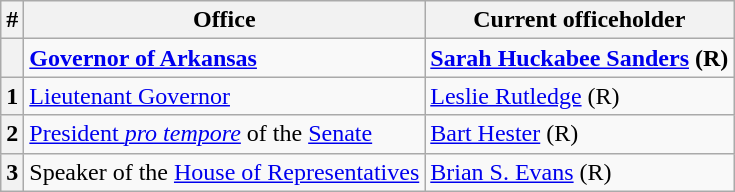<table class=wikitable>
<tr>
<th>#</th>
<th>Office</th>
<th>Current officeholder</th>
</tr>
<tr>
<th></th>
<td><strong><a href='#'>Governor of Arkansas</a></strong></td>
<td><strong><a href='#'>Sarah Huckabee Sanders</a> (R)</strong></td>
</tr>
<tr>
<th>1</th>
<td><a href='#'>Lieutenant Governor</a></td>
<td><a href='#'>Leslie Rutledge</a> (R)</td>
</tr>
<tr>
<th>2</th>
<td><a href='#'>President <em>pro tempore</em></a> of the <a href='#'>Senate</a></td>
<td><a href='#'>Bart Hester</a> (R)</td>
</tr>
<tr>
<th>3</th>
<td>Speaker of the <a href='#'>House of Representatives</a></td>
<td><a href='#'>Brian S. Evans</a> (R)</td>
</tr>
</table>
